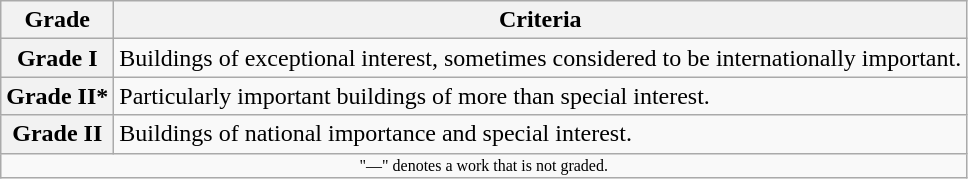<table class="wikitable" border="1">
<tr>
<th>Grade</th>
<th>Criteria</th>
</tr>
<tr>
<th>Grade I</th>
<td>Buildings of exceptional interest, sometimes considered to be internationally important.</td>
</tr>
<tr>
<th>Grade II*</th>
<td>Particularly important buildings of more than special interest.</td>
</tr>
<tr>
<th>Grade II</th>
<td>Buildings of national importance and special interest.</td>
</tr>
<tr>
<td align="center" colspan="14" style="font-size: 8pt">"—" denotes a work that is not graded.</td>
</tr>
</table>
